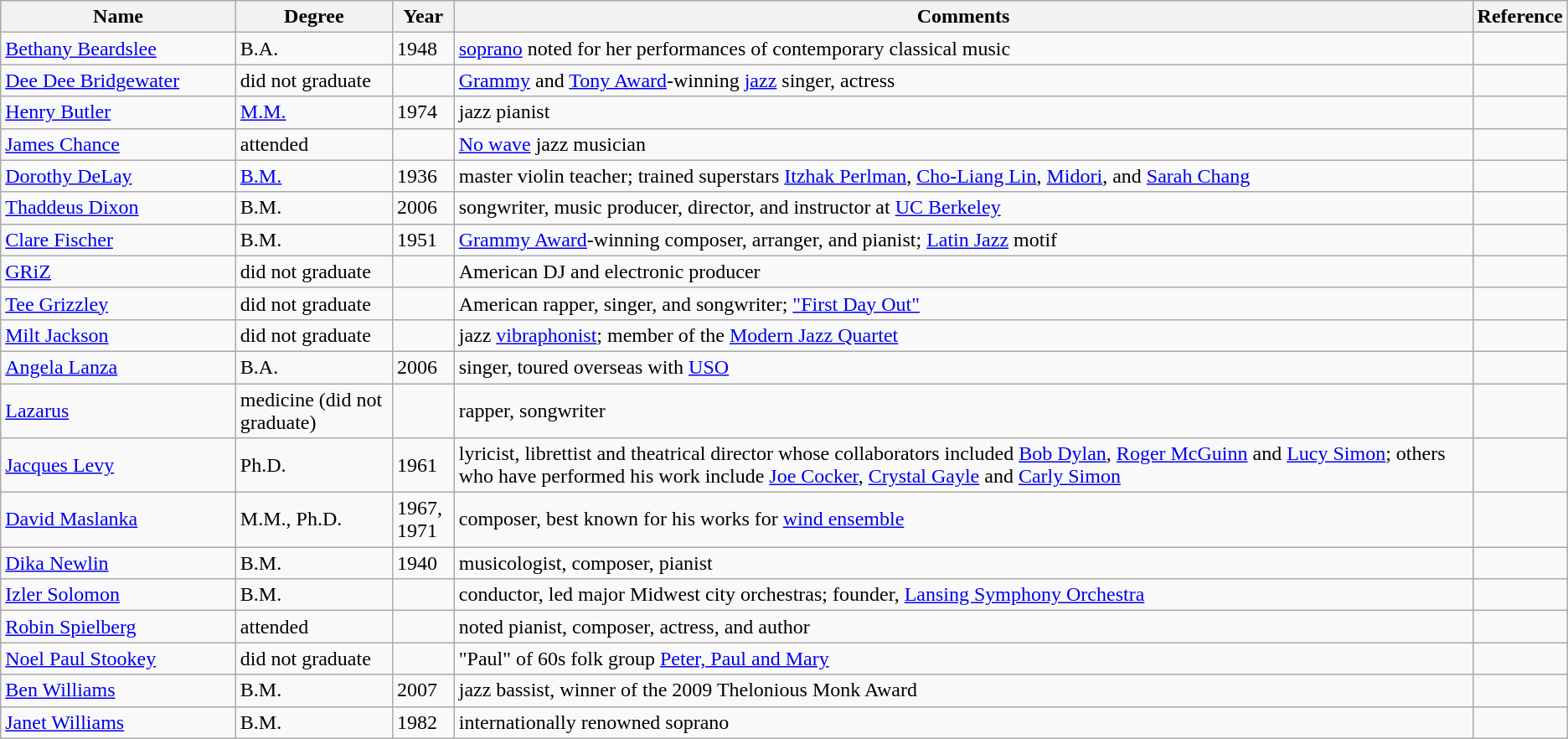<table class="wikitable sortable">
<tr>
<th style="width:15%;">Name</th>
<th style="width:10%;">Degree</th>
<th sty0le="width:10%;">Year</th>
<th style="width:65%;">Comments</th>
<th style="width:5%;">Reference</th>
</tr>
<tr>
<td><a href='#'>Bethany Beardslee</a></td>
<td>B.A.</td>
<td>1948</td>
<td><a href='#'>soprano</a> noted for her performances of contemporary classical music</td>
<td></td>
</tr>
<tr>
<td><a href='#'>Dee Dee Bridgewater</a></td>
<td>did not graduate</td>
<td></td>
<td><a href='#'>Grammy</a> and <a href='#'>Tony Award</a>-winning <a href='#'>jazz</a> singer, actress</td>
<td></td>
</tr>
<tr>
<td><a href='#'>Henry Butler</a></td>
<td><a href='#'>M.M.</a></td>
<td>1974</td>
<td>jazz pianist</td>
<td></td>
</tr>
<tr>
<td><a href='#'>James Chance</a></td>
<td>attended</td>
<td></td>
<td><a href='#'>No wave</a> jazz musician</td>
<td></td>
</tr>
<tr>
<td><a href='#'>Dorothy DeLay</a></td>
<td><a href='#'>B.M.</a></td>
<td>1936</td>
<td>master violin teacher; trained superstars <a href='#'>Itzhak Perlman</a>, <a href='#'>Cho-Liang Lin</a>, <a href='#'>Midori</a>, and <a href='#'>Sarah Chang</a></td>
<td></td>
</tr>
<tr>
<td><a href='#'>Thaddeus Dixon</a></td>
<td>B.M.</td>
<td>2006</td>
<td>songwriter, music producer, director, and instructor at <a href='#'>UC Berkeley</a></td>
<td></td>
</tr>
<tr>
<td><a href='#'>Clare Fischer</a></td>
<td>B.M.</td>
<td>1951</td>
<td><a href='#'>Grammy Award</a>-winning composer, arranger, and pianist; <a href='#'>Latin Jazz</a> motif</td>
<td></td>
</tr>
<tr>
<td><a href='#'>GRiZ</a></td>
<td>did not graduate</td>
<td></td>
<td>American DJ and electronic producer</td>
<td></td>
</tr>
<tr>
<td><a href='#'>Tee Grizzley</a></td>
<td>did not graduate</td>
<td></td>
<td>American rapper, singer, and songwriter; <a href='#'>"First Day Out"</a></td>
<td></td>
</tr>
<tr>
<td><a href='#'>Milt Jackson</a></td>
<td>did not graduate</td>
<td></td>
<td>jazz <a href='#'>vibraphonist</a>; member of the <a href='#'>Modern Jazz Quartet</a></td>
<td></td>
</tr>
<tr>
<td><a href='#'>Angela Lanza</a></td>
<td>B.A.</td>
<td>2006</td>
<td>singer, toured overseas with <a href='#'>USO</a></td>
<td></td>
</tr>
<tr>
<td><a href='#'>Lazarus</a></td>
<td>medicine (did not graduate)</td>
<td></td>
<td>rapper, songwriter</td>
<td></td>
</tr>
<tr>
<td><a href='#'>Jacques Levy</a></td>
<td>Ph.D.</td>
<td>1961</td>
<td>lyricist, librettist and theatrical director whose collaborators included <a href='#'>Bob Dylan</a>, <a href='#'>Roger McGuinn</a> and <a href='#'>Lucy Simon</a>; others who have performed his work include <a href='#'>Joe Cocker</a>, <a href='#'>Crystal Gayle</a> and <a href='#'>Carly Simon</a></td>
<td></td>
</tr>
<tr>
<td><a href='#'>David Maslanka</a></td>
<td>M.M., Ph.D.</td>
<td>1967, 1971</td>
<td>composer, best known for his works for <a href='#'>wind ensemble</a></td>
<td></td>
</tr>
<tr>
<td><a href='#'>Dika Newlin</a></td>
<td>B.M.</td>
<td>1940</td>
<td>musicologist, composer, pianist</td>
<td></td>
</tr>
<tr>
<td><a href='#'>Izler Solomon</a></td>
<td>B.M.</td>
<td></td>
<td>conductor, led major Midwest city orchestras; founder, <a href='#'>Lansing Symphony Orchestra</a></td>
<td></td>
</tr>
<tr>
<td><a href='#'>Robin Spielberg</a></td>
<td>attended</td>
<td></td>
<td>noted pianist, composer, actress, and author</td>
<td></td>
</tr>
<tr>
<td><a href='#'>Noel Paul Stookey</a></td>
<td>did not graduate</td>
<td></td>
<td>"Paul" of 60s folk group <a href='#'>Peter, Paul and Mary</a></td>
<td></td>
</tr>
<tr>
<td><a href='#'>Ben Williams</a></td>
<td>B.M.</td>
<td>2007</td>
<td>jazz bassist, winner of the 2009 Thelonious Monk Award</td>
<td></td>
</tr>
<tr>
<td><a href='#'>Janet Williams</a></td>
<td>B.M.</td>
<td>1982</td>
<td>internationally renowned soprano</td>
<td></td>
</tr>
</table>
